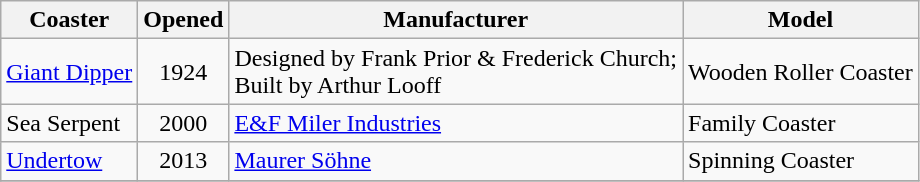<table class="wikitable sortable">
<tr>
<th>Coaster</th>
<th>Opened</th>
<th>Manufacturer</th>
<th>Model</th>
</tr>
<tr>
<td><a href='#'>Giant Dipper</a></td>
<td style="text-align:center">1924</td>
<td>Designed by Frank Prior & Frederick Church;<br> Built by Arthur Looff</td>
<td>Wooden Roller Coaster</td>
</tr>
<tr>
<td>Sea Serpent</td>
<td style="text-align:center">2000</td>
<td><a href='#'>E&F Miler Industries</a></td>
<td>Family Coaster</td>
</tr>
<tr>
<td><a href='#'>Undertow</a></td>
<td style="text-align:center">2013</td>
<td><a href='#'>Maurer Söhne</a></td>
<td>Spinning Coaster</td>
</tr>
<tr>
</tr>
</table>
